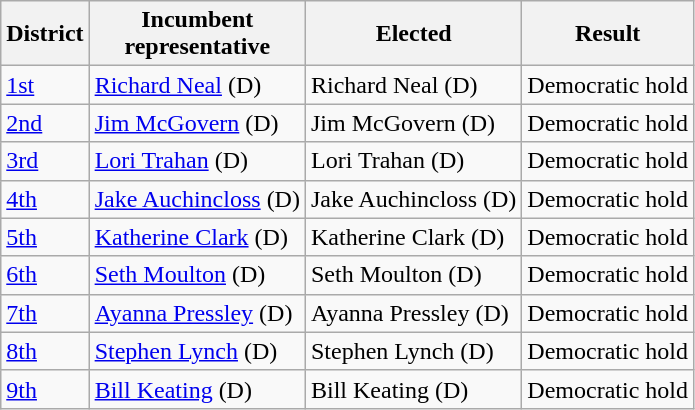<table class="wikitable" style="text-align:left">
<tr>
<th>District</th>
<th>Incumbent<br>representative</th>
<th>Elected</th>
<th>Result</th>
</tr>
<tr>
<td><a href='#'>1st</a></td>
<td align=left><a href='#'>Richard Neal</a> (D)</td>
<td align=left>Richard Neal (D)</td>
<td>Democratic hold</td>
</tr>
<tr>
<td><a href='#'>2nd</a></td>
<td align=left><a href='#'>Jim McGovern</a> (D)</td>
<td align=left>Jim McGovern (D)</td>
<td>Democratic hold</td>
</tr>
<tr>
<td><a href='#'>3rd</a></td>
<td align=left><a href='#'>Lori Trahan</a> (D)</td>
<td align=left>Lori Trahan (D)</td>
<td>Democratic hold</td>
</tr>
<tr>
<td><a href='#'>4th</a></td>
<td align=left><a href='#'>Jake Auchincloss</a> (D)</td>
<td align=left>Jake Auchincloss (D)</td>
<td>Democratic hold</td>
</tr>
<tr>
<td><a href='#'>5th</a></td>
<td align=left><a href='#'>Katherine Clark</a> (D)</td>
<td>Katherine Clark (D)</td>
<td>Democratic hold</td>
</tr>
<tr>
<td><a href='#'>6th</a></td>
<td align=left><a href='#'>Seth Moulton</a> (D)</td>
<td align=left>Seth Moulton (D)</td>
<td>Democratic hold</td>
</tr>
<tr>
<td><a href='#'>7th</a></td>
<td align=left><a href='#'>Ayanna Pressley</a> (D)</td>
<td align=left>Ayanna Pressley (D)</td>
<td>Democratic hold</td>
</tr>
<tr>
<td><a href='#'>8th</a></td>
<td align=left><a href='#'>Stephen Lynch</a> (D)</td>
<td align=left>Stephen Lynch (D)</td>
<td>Democratic hold</td>
</tr>
<tr>
<td><a href='#'>9th</a></td>
<td align=left><a href='#'>Bill Keating</a> (D)</td>
<td align=left>Bill Keating (D)</td>
<td>Democratic hold</td>
</tr>
</table>
